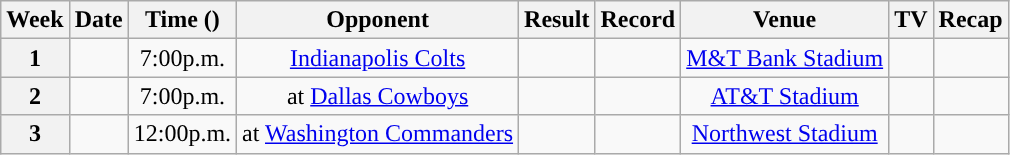<table class="wikitable" style="text-align:center">
<tr>
<th>Week</th>
<th>Date</th>
<th>Time (<a href='#'></a>)</th>
<th>Opponent</th>
<th>Result</th>
<th>Record</th>
<th>Venue</th>
<th>TV</th>
<th>Recap</th>
</tr>
<tr>
<th>1</th>
<td></td>
<td>7:00p.m.</td>
<td><a href='#'>Indianapolis Colts</a></td>
<td></td>
<td></td>
<td><a href='#'>M&T Bank Stadium</a></td>
<td></td>
<td></td>
</tr>
<tr>
<th>2</th>
<td></td>
<td>7:00p.m.</td>
<td>at <a href='#'>Dallas Cowboys</a></td>
<td></td>
<td></td>
<td><a href='#'>AT&T Stadium</a></td>
<td></td>
<td></td>
</tr>
<tr>
<th>3</th>
<td></td>
<td>12:00p.m.</td>
<td>at <a href='#'>Washington Commanders</a></td>
<td></td>
<td></td>
<td><a href='#'>Northwest Stadium</a></td>
<td></td>
<td></td>
</tr>
</table>
